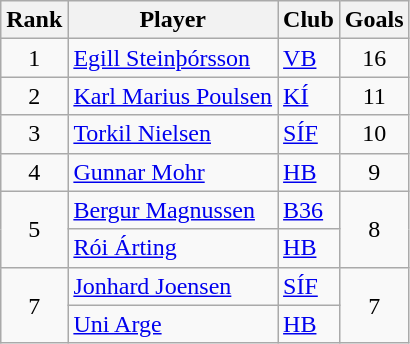<table class="wikitable" style="text-align:center;">
<tr>
<th>Rank</th>
<th>Player</th>
<th>Club</th>
<th>Goals</th>
</tr>
<tr>
<td>1</td>
<td align="left"> <a href='#'>Egill Steinþórsson</a></td>
<td align="left"><a href='#'>VB</a></td>
<td>16</td>
</tr>
<tr>
<td>2</td>
<td align="left"> <a href='#'>Karl Marius Poulsen</a></td>
<td align="left"><a href='#'>KÍ</a></td>
<td>11</td>
</tr>
<tr>
<td>3</td>
<td align="left"> <a href='#'>Torkil Nielsen</a></td>
<td align="left"><a href='#'>SÍF</a></td>
<td>10</td>
</tr>
<tr>
<td>4</td>
<td align="left"> <a href='#'>Gunnar Mohr</a></td>
<td align="left"><a href='#'>HB</a></td>
<td>9</td>
</tr>
<tr>
<td rowspan=2>5</td>
<td align="left"> <a href='#'>Bergur Magnussen</a></td>
<td align="left"><a href='#'>B36</a></td>
<td rowspan=2>8</td>
</tr>
<tr>
<td align="left"> <a href='#'>Rói Árting</a></td>
<td align="left"><a href='#'>HB</a></td>
</tr>
<tr>
<td rowspan=2>7</td>
<td align="left"> <a href='#'>Jonhard Joensen</a></td>
<td align="left"><a href='#'>SÍF</a></td>
<td rowspan=2>7</td>
</tr>
<tr>
<td align="left"> <a href='#'>Uni Arge</a></td>
<td align="left"><a href='#'>HB</a></td>
</tr>
</table>
